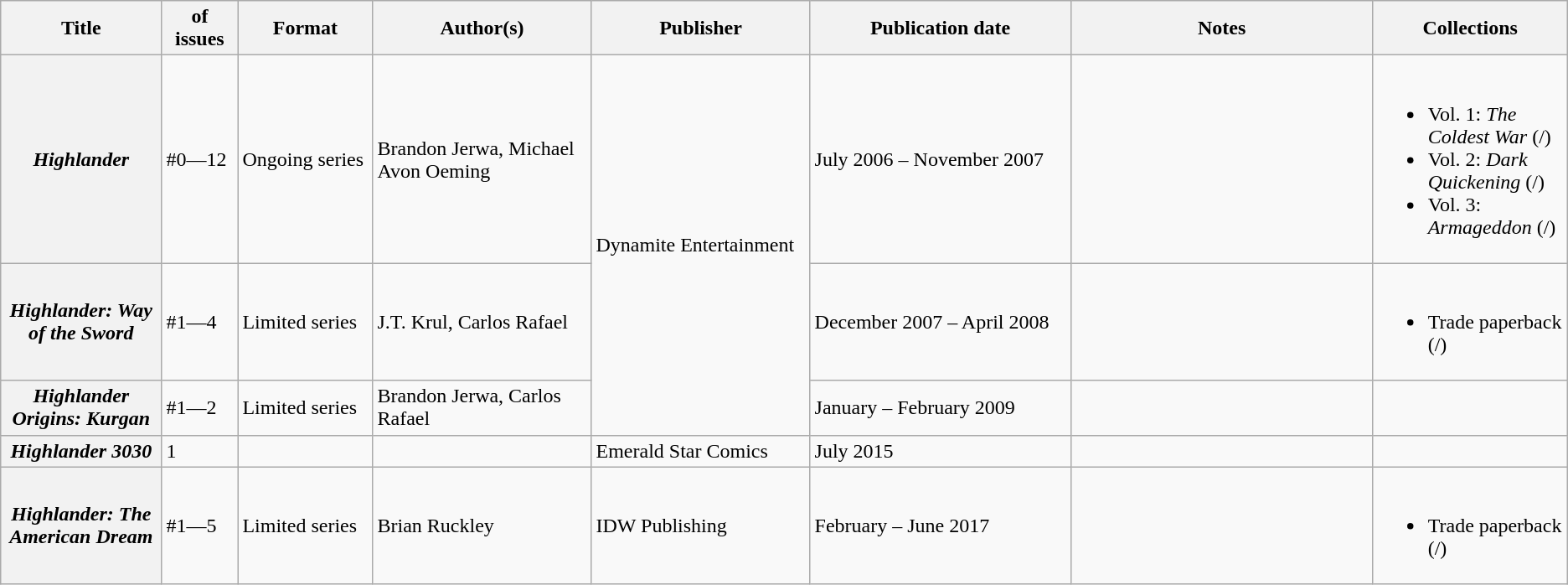<table class="wikitable">
<tr>
<th>Title</th>
<th style="width:40pt"> of issues</th>
<th style="width:75pt">Format</th>
<th style="width:125pt">Author(s)</th>
<th style="width:125pt">Publisher</th>
<th style="width:150pt">Publication date</th>
<th style="width:175pt">Notes</th>
<th>Collections</th>
</tr>
<tr>
<th><em>Highlander</em></th>
<td>#0—12</td>
<td>Ongoing series</td>
<td>Brandon Jerwa, Michael Avon Oeming</td>
<td rowspan="3">Dynamite Entertainment</td>
<td>July 2006 – November 2007</td>
<td></td>
<td><br><ul><li>Vol. 1: <em>The Coldest War</em> (/)</li><li>Vol. 2: <em>Dark Quickening</em> (/)</li><li>Vol. 3: <em>Armageddon</em> (/)</li></ul></td>
</tr>
<tr>
<th><em>Highlander: Way of the Sword</em></th>
<td>#1—4</td>
<td>Limited series</td>
<td>J.T. Krul, Carlos Rafael</td>
<td>December 2007 – April 2008</td>
<td></td>
<td><br><ul><li>Trade paperback (/)</li></ul></td>
</tr>
<tr>
<th><em>Highlander Origins: Kurgan</em></th>
<td>#1—2</td>
<td>Limited series</td>
<td>Brandon Jerwa, Carlos Rafael</td>
<td>January – February 2009</td>
<td></td>
<td></td>
</tr>
<tr>
<th><em>Highlander 3030</em></th>
<td>1</td>
<td></td>
<td></td>
<td>Emerald Star Comics</td>
<td>July 2015</td>
<td></td>
<td></td>
</tr>
<tr>
<th><em>Highlander: The American Dream</em></th>
<td>#1—5</td>
<td>Limited series</td>
<td>Brian Ruckley</td>
<td>IDW Publishing</td>
<td>February – June 2017</td>
<td></td>
<td><br><ul><li>Trade paperback (/)</li></ul></td>
</tr>
</table>
